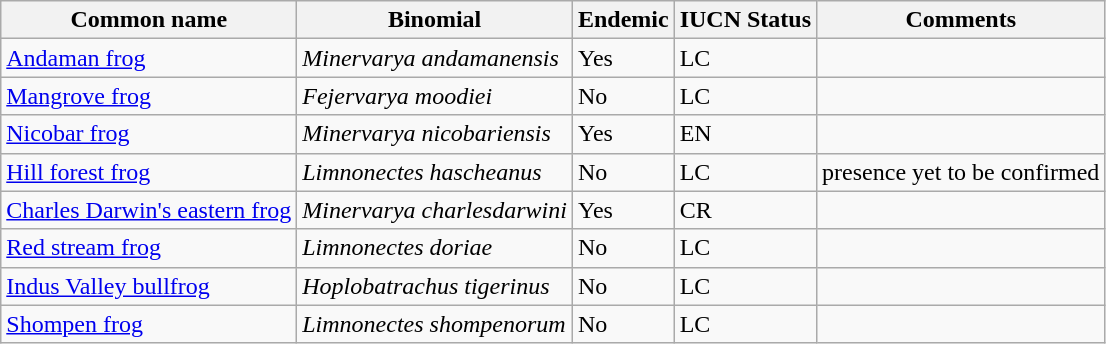<table class="wikitable">
<tr>
<th>Common name</th>
<th>Binomial</th>
<th>Endemic</th>
<th>IUCN Status</th>
<th>Comments</th>
</tr>
<tr>
<td><a href='#'>Andaman frog</a></td>
<td><em>Minervarya andamanensis</em></td>
<td>Yes</td>
<td>LC</td>
<td></td>
</tr>
<tr>
<td><a href='#'>Mangrove frog</a></td>
<td><em>Fejervarya moodiei</em></td>
<td>No</td>
<td>LC</td>
<td></td>
</tr>
<tr>
<td><a href='#'>Nicobar frog</a></td>
<td><em>Minervarya nicobariensis</em></td>
<td>Yes</td>
<td>EN</td>
<td></td>
</tr>
<tr>
<td><a href='#'>Hill forest frog</a></td>
<td><em>Limnonectes hascheanus</em></td>
<td>No</td>
<td>LC</td>
<td>presence yet to be confirmed</td>
</tr>
<tr>
<td><a href='#'>Charles Darwin's eastern frog</a></td>
<td><em>Minervarya charlesdarwini</em></td>
<td>Yes</td>
<td>CR</td>
<td></td>
</tr>
<tr>
<td><a href='#'>Red stream frog</a></td>
<td><em>Limnonectes doriae</em></td>
<td>No</td>
<td>LC</td>
<td></td>
</tr>
<tr>
<td><a href='#'>Indus Valley bullfrog</a></td>
<td><em>Hoplobatrachus tigerinus</em></td>
<td>No</td>
<td>LC</td>
<td></td>
</tr>
<tr>
<td><a href='#'>Shompen frog</a></td>
<td><em>Limnonectes shompenorum</em></td>
<td>No</td>
<td>LC</td>
<td></td>
</tr>
</table>
